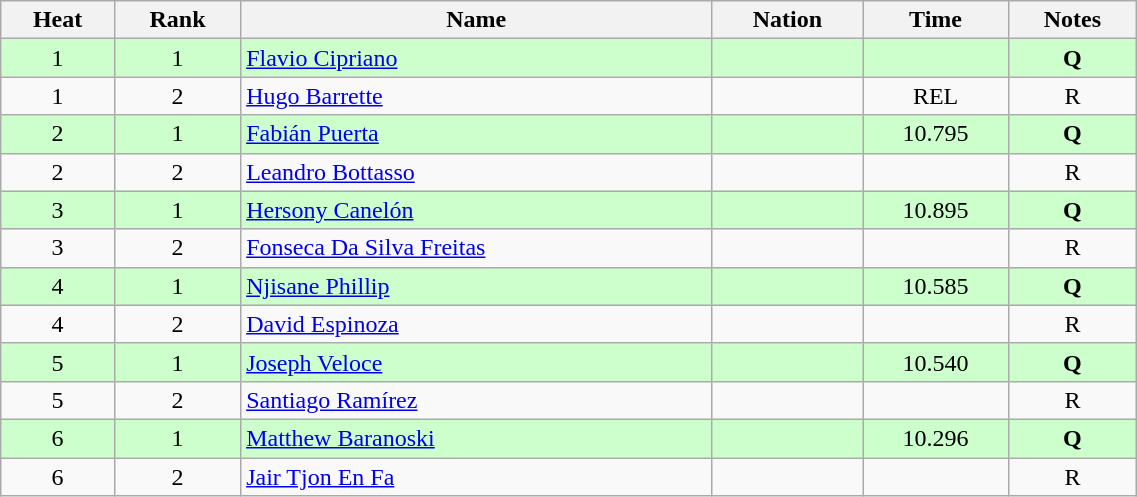<table class="wikitable sortable" style="text-align:center" width=60%>
<tr>
<th>Heat</th>
<th>Rank</th>
<th>Name</th>
<th>Nation</th>
<th>Time</th>
<th>Notes</th>
</tr>
<tr bgcolor=ccffcc>
<td>1</td>
<td>1</td>
<td align=left><a href='#'>Flavio Cipriano</a></td>
<td align=left></td>
<td></td>
<td><strong>Q</strong></td>
</tr>
<tr>
<td>1</td>
<td>2</td>
<td align=left><a href='#'>Hugo Barrette</a></td>
<td align=left></td>
<td>REL</td>
<td>R</td>
</tr>
<tr bgcolor=ccffcc>
<td>2</td>
<td>1</td>
<td align=left><a href='#'>Fabián Puerta</a></td>
<td align=left></td>
<td>10.795</td>
<td><strong>Q</strong></td>
</tr>
<tr>
<td>2</td>
<td>2</td>
<td align=left><a href='#'>Leandro Bottasso</a></td>
<td align=left></td>
<td></td>
<td>R</td>
</tr>
<tr bgcolor=ccffcc>
<td>3</td>
<td>1</td>
<td align=left><a href='#'>Hersony Canelón</a></td>
<td align=left></td>
<td>10.895</td>
<td><strong>Q</strong></td>
</tr>
<tr>
<td>3</td>
<td>2</td>
<td align=left><a href='#'>Fonseca Da Silva Freitas</a></td>
<td align=left></td>
<td></td>
<td>R</td>
</tr>
<tr bgcolor=ccffcc>
<td>4</td>
<td>1</td>
<td align=left><a href='#'>Njisane Phillip</a></td>
<td align=left></td>
<td>10.585</td>
<td><strong>Q</strong></td>
</tr>
<tr>
<td>4</td>
<td>2</td>
<td align=left><a href='#'>David Espinoza</a></td>
<td align=left></td>
<td></td>
<td>R</td>
</tr>
<tr bgcolor=ccffcc>
<td>5</td>
<td>1</td>
<td align=left><a href='#'>Joseph Veloce</a></td>
<td align=left></td>
<td>10.540</td>
<td><strong>Q</strong></td>
</tr>
<tr>
<td>5</td>
<td>2</td>
<td align=left><a href='#'>Santiago Ramírez</a></td>
<td align=left></td>
<td></td>
<td>R</td>
</tr>
<tr bgcolor=ccffcc>
<td>6</td>
<td>1</td>
<td align=left><a href='#'>Matthew Baranoski</a></td>
<td align=left></td>
<td>10.296</td>
<td><strong>Q</strong></td>
</tr>
<tr>
<td>6</td>
<td>2</td>
<td align=left><a href='#'>Jair Tjon En Fa</a></td>
<td align=left></td>
<td></td>
<td>R</td>
</tr>
</table>
